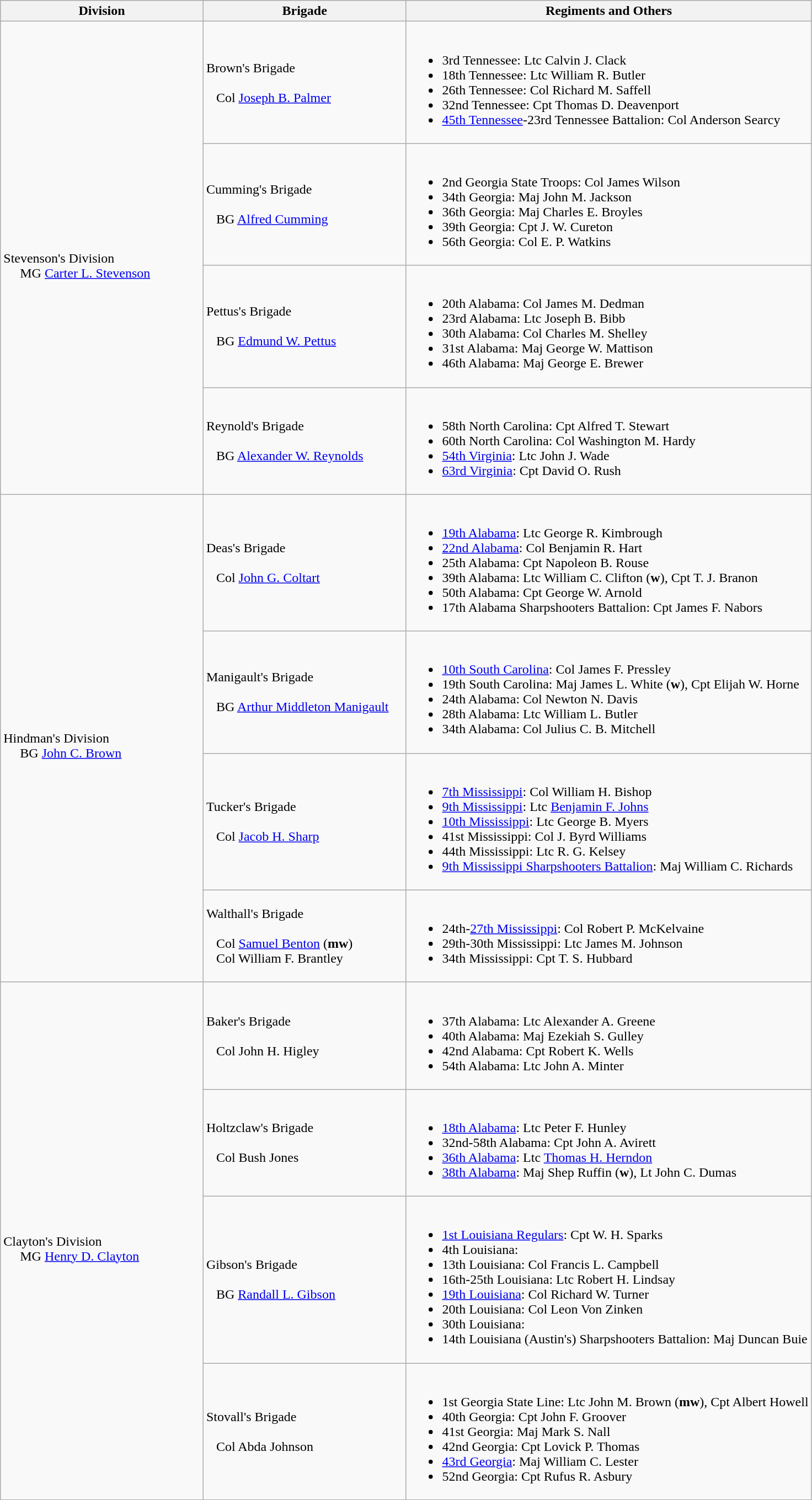<table class="wikitable">
<tr>
<th width=25%>Division</th>
<th width=25%>Brigade</th>
<th>Regiments and Others</th>
</tr>
<tr>
<td rowspan=4><br>Stevenson's Division
<br>    
MG <a href='#'>Carter L. Stevenson</a></td>
<td>Brown's Brigade<br><br>  
Col <a href='#'>Joseph B. Palmer</a></td>
<td><br><ul><li>3rd Tennessee: Ltc Calvin J. Clack</li><li>18th Tennessee: Ltc William R. Butler</li><li>26th Tennessee: Col Richard M. Saffell</li><li>32nd Tennessee: Cpt Thomas D. Deavenport</li><li><a href='#'>45th Tennessee</a>-23rd Tennessee Battalion: Col Anderson Searcy</li></ul></td>
</tr>
<tr>
<td>Cumming's Brigade<br><br>  
BG <a href='#'>Alfred Cumming</a></td>
<td><br><ul><li>2nd Georgia State Troops: Col James Wilson</li><li>34th Georgia: Maj John M. Jackson</li><li>36th Georgia: Maj Charles E. Broyles</li><li>39th Georgia: Cpt J. W. Cureton</li><li>56th Georgia: Col E. P. Watkins</li></ul></td>
</tr>
<tr>
<td>Pettus's Brigade<br><br>  
BG <a href='#'>Edmund W. Pettus</a></td>
<td><br><ul><li>20th Alabama: Col James M. Dedman</li><li>23rd Alabama: Ltc Joseph B. Bibb</li><li>30th Alabama: Col Charles M. Shelley</li><li>31st Alabama: Maj George W. Mattison</li><li>46th Alabama: Maj George E. Brewer</li></ul></td>
</tr>
<tr>
<td>Reynold's Brigade<br><br>  
BG <a href='#'>Alexander W. Reynolds</a></td>
<td><br><ul><li>58th North Carolina: Cpt Alfred T. Stewart</li><li>60th North Carolina: Col Washington M. Hardy</li><li><a href='#'>54th Virginia</a>: Ltc John J. Wade</li><li><a href='#'>63rd Virginia</a>: Cpt David O. Rush</li></ul></td>
</tr>
<tr>
<td rowspan=4><br>Hindman's Division
<br>    
BG <a href='#'>John C. Brown</a></td>
<td>Deas's Brigade<br><br>  
Col <a href='#'>John G. Coltart</a></td>
<td><br><ul><li><a href='#'>19th Alabama</a>: Ltc George R. Kimbrough</li><li><a href='#'>22nd Alabama</a>: Col Benjamin R. Hart</li><li>25th Alabama: Cpt Napoleon B. Rouse</li><li>39th Alabama: Ltc William C. Clifton (<strong>w</strong>), Cpt T. J. Branon</li><li>50th Alabama: Cpt George W. Arnold</li><li>17th Alabama Sharpshooters Battalion: Cpt James F. Nabors</li></ul></td>
</tr>
<tr>
<td>Manigault's Brigade<br><br>  
BG <a href='#'>Arthur Middleton Manigault</a></td>
<td><br><ul><li><a href='#'>10th South Carolina</a>: Col James F. Pressley</li><li>19th South Carolina: Maj James L. White (<strong>w</strong>), Cpt Elijah W. Horne</li><li>24th Alabama: Col Newton N. Davis</li><li>28th Alabama: Ltc William L. Butler</li><li>34th Alabama: Col Julius C. B. Mitchell</li></ul></td>
</tr>
<tr>
<td>Tucker's Brigade<br><br>  
Col <a href='#'>Jacob H. Sharp</a></td>
<td><br><ul><li><a href='#'>7th Mississippi</a>: Col William H. Bishop</li><li><a href='#'>9th Mississippi</a>: Ltc <a href='#'>Benjamin F. Johns</a></li><li><a href='#'>10th Mississippi</a>: Ltc George B. Myers</li><li>41st Mississippi: Col J. Byrd Williams</li><li>44th Mississippi: Ltc R. G. Kelsey</li><li><a href='#'>9th Mississippi Sharpshooters Battalion</a>: Maj William C. Richards</li></ul></td>
</tr>
<tr>
<td>Walthall's Brigade<br><br>  
Col <a href='#'>Samuel Benton</a> (<strong>mw</strong>)
<br>  
Col William F. Brantley</td>
<td><br><ul><li>24th-<a href='#'>27th Mississippi</a>: Col Robert P. McKelvaine</li><li>29th-30th Mississippi: Ltc James M. Johnson</li><li>34th Mississippi: Cpt T. S. Hubbard</li></ul></td>
</tr>
<tr>
<td rowspan=4><br>Clayton's Division
<br>    
MG <a href='#'>Henry D. Clayton</a></td>
<td>Baker's Brigade<br><br>  
Col John H. Higley</td>
<td><br><ul><li>37th Alabama: Ltc Alexander A. Greene</li><li>40th Alabama: Maj Ezekiah S. Gulley</li><li>42nd Alabama: Cpt Robert K. Wells</li><li>54th Alabama: Ltc John A. Minter</li></ul></td>
</tr>
<tr>
<td>Holtzclaw's Brigade<br><br>  
Col Bush Jones</td>
<td><br><ul><li><a href='#'>18th Alabama</a>: Ltc Peter F. Hunley</li><li>32nd-58th Alabama: Cpt John A. Avirett</li><li><a href='#'>36th Alabama</a>: Ltc <a href='#'>Thomas H. Herndon</a></li><li><a href='#'>38th Alabama</a>: Maj Shep Ruffin (<strong>w</strong>), Lt John C. Dumas</li></ul></td>
</tr>
<tr>
<td>Gibson's Brigade<br><br>  
BG <a href='#'>Randall L. Gibson</a></td>
<td><br><ul><li><a href='#'>1st Louisiana Regulars</a>: Cpt W. H. Sparks</li><li>4th Louisiana:</li><li>13th Louisiana: Col Francis L. Campbell</li><li>16th-25th Louisiana: Ltc Robert H. Lindsay</li><li><a href='#'>19th Louisiana</a>: Col Richard W. Turner</li><li>20th Louisiana: Col Leon Von Zinken</li><li>30th Louisiana:</li><li>14th Louisiana (Austin's) Sharpshooters Battalion: Maj Duncan Buie</li></ul></td>
</tr>
<tr>
<td>Stovall's Brigade<br><br>  
Col Abda Johnson</td>
<td><br><ul><li>1st Georgia State Line: Ltc John M. Brown (<strong>mw</strong>), Cpt Albert Howell</li><li>40th Georgia: Cpt John F. Groover</li><li>41st Georgia: Maj Mark S. Nall</li><li>42nd Georgia: Cpt Lovick P. Thomas</li><li><a href='#'>43rd Georgia</a>: Maj William C. Lester</li><li>52nd Georgia: Cpt Rufus R. Asbury</li></ul></td>
</tr>
</table>
